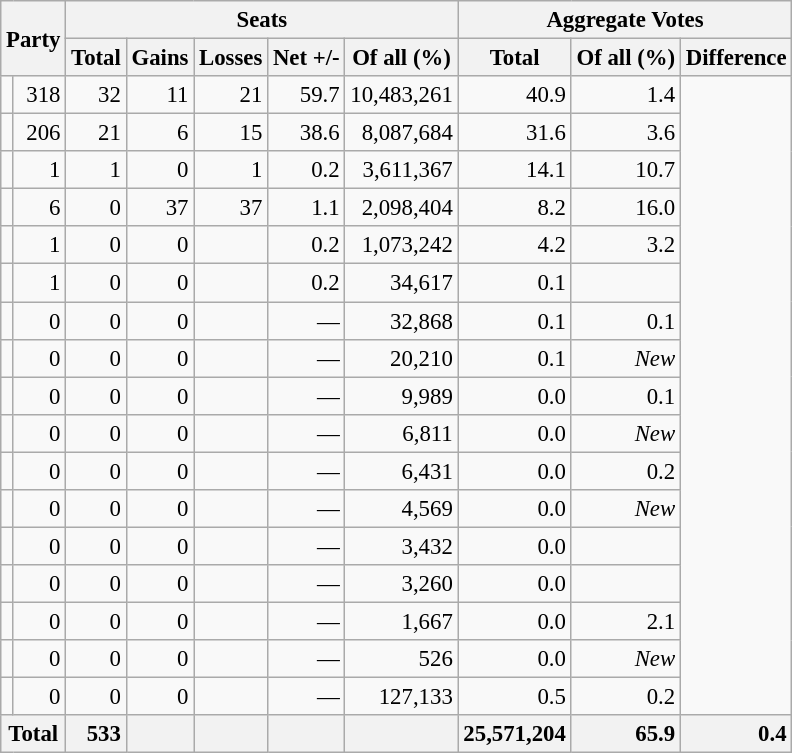<table class="wikitable sortable" style="text-align:right; font-size:95%;">
<tr>
<th colspan="2" rowspan="2">Party</th>
<th colspan="5">Seats</th>
<th colspan="3">Aggregate Votes</th>
</tr>
<tr>
<th>Total</th>
<th>Gains</th>
<th>Losses</th>
<th>Net +/-</th>
<th>Of all (%)</th>
<th>Total</th>
<th>Of all (%)</th>
<th>Difference</th>
</tr>
<tr>
<td></td>
<td align="right">318</td>
<td align="right">32</td>
<td align="right">11</td>
<td align="right">21</td>
<td align="right">59.7</td>
<td align="right">10,483,261</td>
<td align="right">40.9</td>
<td align="right">1.4</td>
</tr>
<tr>
<td></td>
<td align="right">206</td>
<td align="right">21</td>
<td align="right">6</td>
<td align="right">15</td>
<td align="right">38.6</td>
<td align="right">8,087,684</td>
<td align="right">31.6</td>
<td align="right">3.6</td>
</tr>
<tr>
<td></td>
<td align="right">1</td>
<td align="right">1</td>
<td align="right">0</td>
<td align="right">1</td>
<td align="right">0.2</td>
<td align="right">3,611,367</td>
<td align="right">14.1</td>
<td align="right">10.7</td>
</tr>
<tr>
<td></td>
<td align="right">6</td>
<td align="right">0</td>
<td align="right">37</td>
<td align="right">37</td>
<td align="right">1.1</td>
<td align="right">2,098,404</td>
<td align="right">8.2</td>
<td align="right">16.0</td>
</tr>
<tr>
<td></td>
<td align="right">1</td>
<td align="right">0</td>
<td align="right">0</td>
<td align="right"></td>
<td align="right">0.2</td>
<td align="right">1,073,242</td>
<td align="right">4.2</td>
<td align="right">3.2</td>
</tr>
<tr>
<td></td>
<td align="right">1</td>
<td align="right">0</td>
<td align="right">0</td>
<td align="right"></td>
<td align="right">0.2</td>
<td align="right">34,617</td>
<td align="right">0.1</td>
<td align="right"></td>
</tr>
<tr>
<td></td>
<td align="right">0</td>
<td align="right">0</td>
<td align="right">0</td>
<td align="right"></td>
<td align="right">—</td>
<td align="right">32,868</td>
<td align="right">0.1</td>
<td align="right">0.1</td>
</tr>
<tr>
<td></td>
<td align="right">0</td>
<td align="right">0</td>
<td align="right">0</td>
<td align="right"></td>
<td align="right">—</td>
<td align="right">20,210</td>
<td align="right">0.1</td>
<td align="right"><em>New</em></td>
</tr>
<tr>
<td></td>
<td align="right">0</td>
<td align="right">0</td>
<td align="right">0</td>
<td align="right"></td>
<td align="right">—</td>
<td align="right">9,989</td>
<td align="right">0.0</td>
<td align="right">0.1</td>
</tr>
<tr>
<td></td>
<td align="right">0</td>
<td align="right">0</td>
<td align="right">0</td>
<td align="right"></td>
<td align="right">—</td>
<td align="right">6,811</td>
<td align="right">0.0</td>
<td align="right"><em>New</em></td>
</tr>
<tr>
<td></td>
<td align="right">0</td>
<td align="right">0</td>
<td align="right">0</td>
<td align="right"></td>
<td align="right">—</td>
<td align="right">6,431</td>
<td align="right">0.0</td>
<td align="right">0.2</td>
</tr>
<tr>
<td></td>
<td align="right">0</td>
<td align="right">0</td>
<td align="right">0</td>
<td align="right"></td>
<td align="right">—</td>
<td align="right">4,569</td>
<td align="right">0.0</td>
<td align="right"><em>New</em></td>
</tr>
<tr>
<td></td>
<td align="right">0</td>
<td align="right">0</td>
<td align="right">0</td>
<td align="right"></td>
<td align="right">—</td>
<td align="right">3,432</td>
<td align="right">0.0</td>
<td align="right"></td>
</tr>
<tr>
<td></td>
<td align="right">0</td>
<td align="right">0</td>
<td align="right">0</td>
<td align="right"></td>
<td align="right">—</td>
<td align="right">3,260</td>
<td align="right">0.0</td>
<td align="right"></td>
</tr>
<tr>
<td></td>
<td align="right">0</td>
<td align="right">0</td>
<td align="right">0</td>
<td align="right"></td>
<td align="right">—</td>
<td align="right">1,667</td>
<td align="right">0.0</td>
<td align="right">2.1</td>
</tr>
<tr>
<td></td>
<td align="right">0</td>
<td align="right">0</td>
<td align="right">0</td>
<td align="right"></td>
<td align="right">—</td>
<td align="right">526</td>
<td align="right">0.0</td>
<td align="right"><em>New</em></td>
</tr>
<tr>
<td></td>
<td align="right">0</td>
<td align="right">0</td>
<td align="right">0</td>
<td align="right"></td>
<td align="right">—</td>
<td align="right">127,133</td>
<td align="right">0.5</td>
<td align="right">0.2</td>
</tr>
<tr class="sortbottom">
<th colspan="2" style="background:#f2f2f2"><strong>Total</strong></th>
<td style="background:#f2f2f2;"><strong>533</strong></td>
<td style="background:#f2f2f2;"></td>
<td style="background:#f2f2f2;"></td>
<td style="background:#f2f2f2;"></td>
<td style="background:#f2f2f2;"></td>
<td style="background:#f2f2f2;"><strong>25,571,204</strong></td>
<td style="background:#f2f2f2;"><strong>65.9</strong></td>
<td style="background:#f2f2f2;"><strong>0.4</strong></td>
</tr>
</table>
